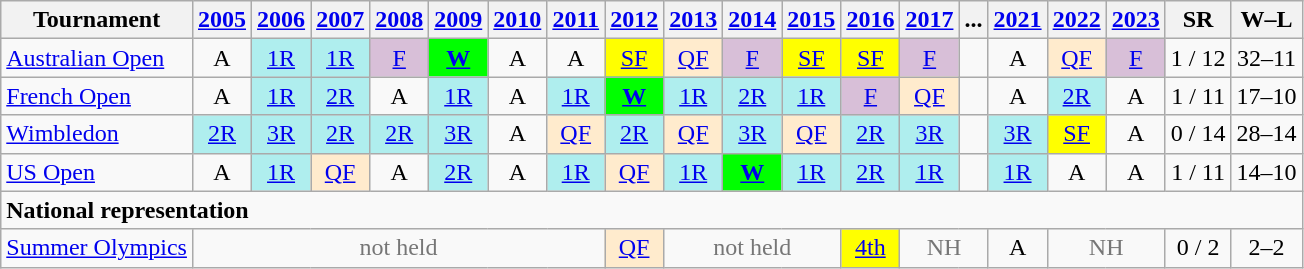<table class=wikitable style=text-align:center>
<tr>
<th>Tournament</th>
<th><a href='#'>2005</a></th>
<th><a href='#'>2006</a></th>
<th><a href='#'>2007</a></th>
<th><a href='#'>2008</a></th>
<th><a href='#'>2009</a></th>
<th><a href='#'>2010</a></th>
<th><a href='#'>2011</a></th>
<th><a href='#'>2012</a></th>
<th><a href='#'>2013</a></th>
<th><a href='#'>2014</a></th>
<th><a href='#'>2015</a></th>
<th><a href='#'>2016</a></th>
<th><a href='#'>2017</a></th>
<th>...</th>
<th><a href='#'>2021</a></th>
<th><a href='#'>2022</a></th>
<th><a href='#'>2023</a></th>
<th>SR</th>
<th>W–L</th>
</tr>
<tr>
<td align=left><a href='#'>Australian Open</a></td>
<td>A</td>
<td bgcolor=afeeee><a href='#'>1R</a></td>
<td bgcolor=afeeee><a href='#'>1R</a></td>
<td bgcolor=thistle><a href='#'>F</a></td>
<td bgcolor=lime><strong><a href='#'>W</a></strong></td>
<td>A</td>
<td>A</td>
<td bgcolor=yellow><a href='#'>SF</a></td>
<td bgcolor=ffebcd><a href='#'>QF</a></td>
<td bgcolor=thistle><a href='#'>F</a></td>
<td bgcolor=yellow><a href='#'>SF</a></td>
<td bgcolor=yellow><a href='#'>SF</a></td>
<td bgcolor=thistle><a href='#'>F</a></td>
<td></td>
<td>A</td>
<td bgcolor=ffebcd><a href='#'>QF</a></td>
<td style="background:thistle;"><a href='#'>F</a></td>
<td>1 / 12</td>
<td>32–11</td>
</tr>
<tr>
<td align=left><a href='#'>French Open</a></td>
<td>A</td>
<td bgcolor=afeeee><a href='#'>1R</a></td>
<td bgcolor=afeeee><a href='#'>2R</a></td>
<td>A</td>
<td bgcolor=afeeee><a href='#'>1R</a></td>
<td>A</td>
<td bgcolor=afeeee><a href='#'>1R</a></td>
<td bgcolor=lime><strong><a href='#'>W</a></strong></td>
<td bgcolor=afeeee><a href='#'>1R</a></td>
<td bgcolor=afeeee><a href='#'>2R</a></td>
<td bgcolor=afeeee><a href='#'>1R</a></td>
<td bgcolor=thistle><a href='#'>F</a></td>
<td bgcolor=ffebcd><a href='#'>QF</a></td>
<td></td>
<td>A</td>
<td bgcolor=afeeee><a href='#'>2R</a></td>
<td>A</td>
<td>1 / 11</td>
<td>17–10</td>
</tr>
<tr>
<td align=left><a href='#'>Wimbledon</a></td>
<td bgcolor=afeeee><a href='#'>2R</a></td>
<td bgcolor=afeeee><a href='#'>3R</a></td>
<td bgcolor=afeeee><a href='#'>2R</a></td>
<td bgcolor=afeeee><a href='#'>2R</a></td>
<td bgcolor=afeeee><a href='#'>3R</a></td>
<td>A</td>
<td bgcolor=ffebcd><a href='#'>QF</a></td>
<td bgcolor=afeeee><a href='#'>2R</a></td>
<td bgcolor=ffebcd><a href='#'>QF</a></td>
<td bgcolor=afeeee><a href='#'>3R</a></td>
<td bgcolor=ffebcd><a href='#'>QF</a></td>
<td bgcolor=afeeee><a href='#'>2R</a></td>
<td bgcolor=afeeee><a href='#'>3R</a></td>
<td></td>
<td bgcolor=afeeee><a href='#'>3R</a></td>
<td bgcolor=yellow><a href='#'>SF</a></td>
<td>A</td>
<td>0 / 14</td>
<td>28–14</td>
</tr>
<tr>
<td align=left><a href='#'>US Open</a></td>
<td>A</td>
<td bgcolor=afeeee><a href='#'>1R</a></td>
<td bgcolor=ffebcd><a href='#'>QF</a></td>
<td>A</td>
<td bgcolor=afeeee><a href='#'>2R</a></td>
<td>A</td>
<td bgcolor=afeeee><a href='#'>1R</a></td>
<td bgcolor=ffebcd><a href='#'>QF</a></td>
<td bgcolor=afeeee><a href='#'>1R</a></td>
<td bgcolor=lime><strong><a href='#'>W</a></strong></td>
<td bgcolor=afeeee><a href='#'>1R</a></td>
<td bgcolor=afeeee><a href='#'>2R</a></td>
<td bgcolor=afeeee><a href='#'>1R</a></td>
<td></td>
<td bgcolor=afeeee><a href='#'>1R</a></td>
<td>A</td>
<td>A</td>
<td>1 / 11</td>
<td>14–10</td>
</tr>
<tr>
<td colspan="20" align="left"><strong>National representation</strong></td>
</tr>
<tr>
<td align=left><a href='#'>Summer Olympics</a></td>
<td colspan=7 style=color:#767676>not held</td>
<td bgcolor=ffebcd><a href='#'>QF</a></td>
<td colspan=3 style=color:#767676>not held</td>
<td bgcolor=yellow><a href='#'>4th</a></td>
<td colspan=2 style=color:#767676>NH</td>
<td>A</td>
<td colspan=2 style=color:#767676>NH</td>
<td>0 / 2</td>
<td>2–2</td>
</tr>
</table>
